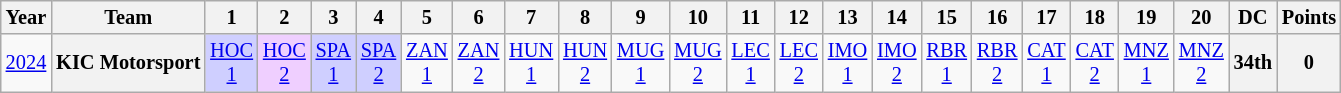<table class="wikitable" style="text-align:center; font-size:85%">
<tr>
<th>Year</th>
<th>Team</th>
<th>1</th>
<th>2</th>
<th>3</th>
<th>4</th>
<th>5</th>
<th>6</th>
<th>7</th>
<th>8</th>
<th>9</th>
<th>10</th>
<th>11</th>
<th>12</th>
<th>13</th>
<th>14</th>
<th>15</th>
<th>16</th>
<th>17</th>
<th>18</th>
<th>19</th>
<th>20</th>
<th>DC</th>
<th>Points</th>
</tr>
<tr>
<td><a href='#'>2024</a></td>
<th>KIC Motorsport</th>
<td style="background:#cfcfff;"><a href='#'>HOC<br>1</a><br></td>
<td style="background:#efcfff;"><a href='#'>HOC<br>2</a><br></td>
<td style="background:#cfcfff;"><a href='#'>SPA<br>1</a><br></td>
<td style="background:#cfcfff;"><a href='#'>SPA<br>2</a><br></td>
<td><a href='#'>ZAN<br>1</a></td>
<td><a href='#'>ZAN<br>2</a></td>
<td><a href='#'>HUN<br>1</a></td>
<td><a href='#'>HUN<br>2</a></td>
<td><a href='#'>MUG<br>1</a></td>
<td><a href='#'>MUG<br>2</a></td>
<td><a href='#'>LEC<br>1</a></td>
<td><a href='#'>LEC<br>2</a></td>
<td><a href='#'>IMO<br>1</a></td>
<td><a href='#'>IMO<br>2</a></td>
<td><a href='#'>RBR<br>1</a></td>
<td><a href='#'>RBR<br>2</a></td>
<td><a href='#'>CAT<br>1</a></td>
<td><a href='#'>CAT<br>2</a></td>
<td><a href='#'>MNZ<br>1</a></td>
<td><a href='#'>MNZ<br>2</a></td>
<th>34th</th>
<th>0</th>
</tr>
</table>
